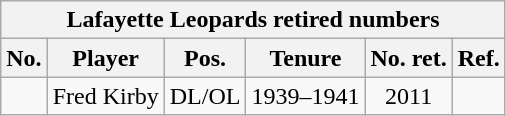<table class="wikitable" style="text-align:center">
<tr>
<th colspan=6 style =><strong>Lafayette Leopards retired numbers</strong></th>
</tr>
<tr>
<th style = >No.</th>
<th style = >Player</th>
<th style = >Pos.</th>
<th style = >Tenure</th>
<th style = >No. ret.</th>
<th style = >Ref.</th>
</tr>
<tr>
<td></td>
<td>Fred Kirby</td>
<td>DL/OL</td>
<td>1939–1941</td>
<td>2011</td>
<td></td>
</tr>
</table>
